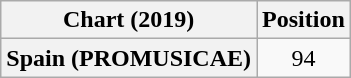<table class="wikitable plainrowheaders" style="text-align:center">
<tr>
<th scope="col">Chart (2019)</th>
<th scope="col">Position</th>
</tr>
<tr>
<th scope="row">Spain (PROMUSICAE)</th>
<td>94</td>
</tr>
</table>
